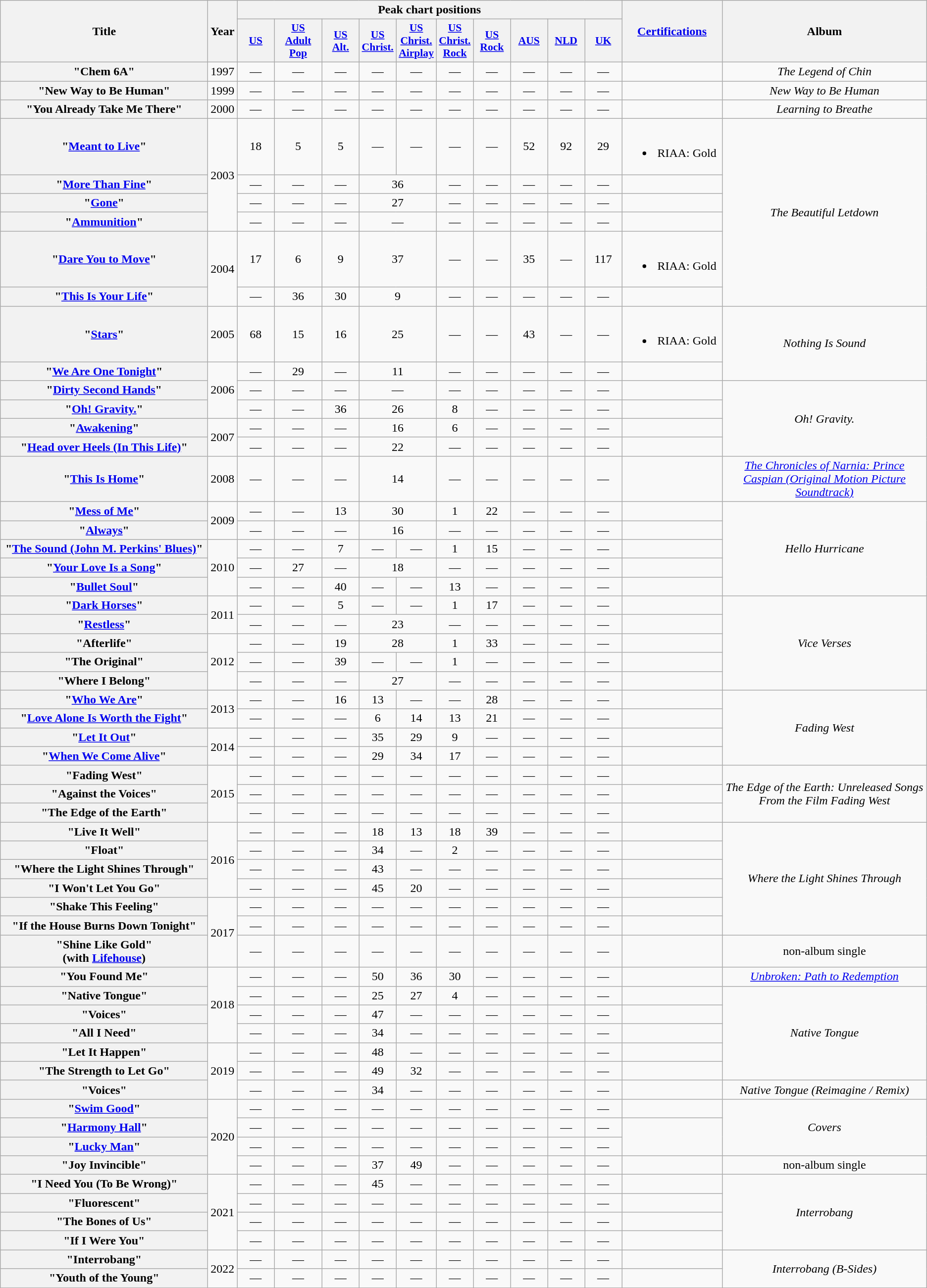<table class="wikitable plainrowheaders" style="text-align:center;">
<tr>
<th scope="col" rowspan="2" style="width:17em;">Title</th>
<th scope="col" rowspan="2">Year</th>
<th scope="col" colspan="10">Peak chart positions</th>
<th scope="col" rowspan="2" style="width:8em;"><a href='#'>Certifications</a></th>
<th scope="col" rowspan="2">Album</th>
</tr>
<tr>
<th scope="col" style="width:3em;font-size:90%;"><a href='#'>US</a><br></th>
<th scope="col" style="width:4em;font-size:90%;"><a href='#'>US<br>Adult<br>Pop</a><br></th>
<th scope="col" style="width:3em;font-size:90%;"><a href='#'>US<br>Alt.</a><br></th>
<th scope="col" style="width:3em;font-size:90%;"><a href='#'>US<br>Christ.</a><br></th>
<th scope="col" style="width:3em;font-size:90%;"><a href='#'>US<br>Christ.<br>Airplay</a><br></th>
<th scope="col" style="width:3em;font-size:90%;"><a href='#'>US<br>Christ.<br>Rock</a><br></th>
<th scope="col" style="width:3em;font-size:90%;"><a href='#'>US<br>Rock</a><br></th>
<th scope="col" style="width:3em;font-size:90%;"><a href='#'>AUS</a><br></th>
<th scope="col" style="width:3em;font-size:90%;"><a href='#'>NLD</a><br></th>
<th scope="col" style="width:3em;font-size:90%;"><a href='#'>UK</a><br></th>
</tr>
<tr>
<th scope="row">"Chem 6A"</th>
<td>1997</td>
<td>—</td>
<td>—</td>
<td>—</td>
<td>—</td>
<td>—</td>
<td>—</td>
<td>—</td>
<td>—</td>
<td>—</td>
<td>—</td>
<td></td>
<td><em>The Legend of Chin</em></td>
</tr>
<tr>
<th scope="row">"New Way to Be Human"</th>
<td>1999</td>
<td>—</td>
<td>—</td>
<td>—</td>
<td>—</td>
<td>—</td>
<td>—</td>
<td>—</td>
<td>—</td>
<td>—</td>
<td>—</td>
<td></td>
<td><em>New Way to Be Human</em></td>
</tr>
<tr>
<th scope="row">"You Already Take Me There"</th>
<td>2000</td>
<td>—</td>
<td>—</td>
<td>—</td>
<td>—</td>
<td>—</td>
<td>—</td>
<td>—</td>
<td>—</td>
<td>—</td>
<td>—</td>
<td></td>
<td><em>Learning to Breathe</em></td>
</tr>
<tr>
<th scope="row">"<a href='#'>Meant to Live</a>"</th>
<td rowspan="4">2003</td>
<td>18</td>
<td>5</td>
<td>5</td>
<td>—</td>
<td>—</td>
<td>—</td>
<td>—</td>
<td>52</td>
<td>92</td>
<td>29</td>
<td><br><ul><li>RIAA: Gold</li></ul></td>
<td rowspan="6"><em>The Beautiful Letdown</em></td>
</tr>
<tr>
<th scope="row">"<a href='#'>More Than Fine</a>"</th>
<td>—</td>
<td>—</td>
<td>—</td>
<td colspan="2">36</td>
<td>—</td>
<td>—</td>
<td>—</td>
<td>—</td>
<td>—</td>
<td></td>
</tr>
<tr>
<th scope="row">"<a href='#'>Gone</a>"</th>
<td>—</td>
<td>—</td>
<td>—</td>
<td colspan="2">27</td>
<td>—</td>
<td>—</td>
<td>—</td>
<td>—</td>
<td>—</td>
<td></td>
</tr>
<tr>
<th scope="row">"<a href='#'>Ammunition</a>"</th>
<td>—</td>
<td>—</td>
<td>—</td>
<td colspan="2">—</td>
<td>—</td>
<td>—</td>
<td>—</td>
<td>—</td>
<td>—</td>
<td></td>
</tr>
<tr>
<th scope="row">"<a href='#'>Dare You to Move</a>"</th>
<td rowspan="2">2004</td>
<td>17</td>
<td>6</td>
<td>9</td>
<td colspan="2">37</td>
<td>—</td>
<td>—</td>
<td>35</td>
<td>—</td>
<td>117</td>
<td><br><ul><li>RIAA: Gold</li></ul></td>
</tr>
<tr>
<th scope="row">"<a href='#'>This Is Your Life</a>"</th>
<td>—</td>
<td>36</td>
<td>30</td>
<td colspan="2">9</td>
<td>—</td>
<td>—</td>
<td>—</td>
<td>—</td>
<td>—</td>
<td></td>
</tr>
<tr>
<th scope="row">"<a href='#'>Stars</a>"</th>
<td>2005</td>
<td>68</td>
<td>15</td>
<td>16</td>
<td colspan="2">25</td>
<td>—</td>
<td>—</td>
<td>43</td>
<td>—</td>
<td>—</td>
<td><br><ul><li>RIAA: Gold</li></ul></td>
<td rowspan="2"><em>Nothing Is Sound</em></td>
</tr>
<tr>
<th scope="row">"<a href='#'>We Are One Tonight</a>"</th>
<td rowspan="3">2006</td>
<td>—</td>
<td>29</td>
<td>—</td>
<td colspan="2">11</td>
<td>—</td>
<td>—</td>
<td>—</td>
<td>—</td>
<td>—</td>
<td></td>
</tr>
<tr>
<th scope="row">"<a href='#'>Dirty Second Hands</a>"</th>
<td>—</td>
<td>—</td>
<td>—</td>
<td colspan="2">—</td>
<td>—</td>
<td>—</td>
<td>—</td>
<td>—</td>
<td>—</td>
<td></td>
<td rowspan="4"><em>Oh! Gravity.</em></td>
</tr>
<tr>
<th scope="row">"<a href='#'>Oh! Gravity.</a>"</th>
<td>—</td>
<td>—</td>
<td>36</td>
<td colspan="2">26</td>
<td>8</td>
<td>—</td>
<td>—</td>
<td>—</td>
<td>—</td>
<td></td>
</tr>
<tr>
<th scope="row">"<a href='#'>Awakening</a>"</th>
<td rowspan="2">2007</td>
<td>—</td>
<td>—</td>
<td>—</td>
<td colspan="2">16</td>
<td>6</td>
<td>—</td>
<td>—</td>
<td>—</td>
<td>—</td>
<td></td>
</tr>
<tr>
<th scope="row">"<a href='#'>Head over Heels (In This Life)</a>"</th>
<td>—</td>
<td>—</td>
<td>—</td>
<td colspan="2">22</td>
<td>—</td>
<td>—</td>
<td>—</td>
<td>—</td>
<td>—</td>
<td></td>
</tr>
<tr>
<th scope="row">"<a href='#'>This Is Home</a>"</th>
<td>2008</td>
<td>—</td>
<td>—</td>
<td>—</td>
<td colspan="2">14</td>
<td>—</td>
<td>—</td>
<td>—</td>
<td>—</td>
<td>—</td>
<td></td>
<td><em><a href='#'>The Chronicles of Narnia: Prince Caspian (Original Motion Picture Soundtrack)</a></em></td>
</tr>
<tr>
<th scope="row">"<a href='#'>Mess of Me</a>"</th>
<td rowspan="2">2009</td>
<td>—</td>
<td>—</td>
<td>13</td>
<td colspan="2">30</td>
<td>1</td>
<td>22</td>
<td>—</td>
<td>—</td>
<td>—</td>
<td></td>
<td rowspan="5"><em>Hello Hurricane</em></td>
</tr>
<tr>
<th scope="row">"<a href='#'>Always</a>"</th>
<td>—</td>
<td>—</td>
<td>—</td>
<td colspan="2">16</td>
<td>—</td>
<td>—</td>
<td>—</td>
<td>—</td>
<td>—</td>
<td></td>
</tr>
<tr>
<th scope="row">"<a href='#'>The Sound (John M. Perkins' Blues)</a>"</th>
<td rowspan="3">2010</td>
<td>—</td>
<td>—</td>
<td>7</td>
<td>—</td>
<td>—</td>
<td>1</td>
<td>15</td>
<td>—</td>
<td>—</td>
<td>—</td>
<td></td>
</tr>
<tr>
<th scope="row">"<a href='#'>Your Love Is a Song</a>"</th>
<td>—</td>
<td>27</td>
<td>—</td>
<td colspan="2">18</td>
<td>—</td>
<td>—</td>
<td>—</td>
<td>—</td>
<td>—</td>
<td></td>
</tr>
<tr>
<th scope="row">"<a href='#'>Bullet Soul</a>"</th>
<td>—</td>
<td>—</td>
<td>40</td>
<td>—</td>
<td>—</td>
<td>13</td>
<td>—</td>
<td>—</td>
<td>—</td>
<td>—</td>
<td></td>
</tr>
<tr>
<th scope="row">"<a href='#'>Dark Horses</a>"</th>
<td rowspan="2">2011</td>
<td>—</td>
<td>—</td>
<td>5</td>
<td>—</td>
<td>—</td>
<td>1</td>
<td>17</td>
<td>—</td>
<td>—</td>
<td>—</td>
<td></td>
<td rowspan="5"><em>Vice Verses</em></td>
</tr>
<tr>
<th scope="row">"<a href='#'>Restless</a>"</th>
<td>—</td>
<td>—</td>
<td>—</td>
<td colspan="2">23</td>
<td>—</td>
<td>—</td>
<td>—</td>
<td>—</td>
<td>—</td>
<td></td>
</tr>
<tr>
<th scope="row">"Afterlife"</th>
<td rowspan="3">2012</td>
<td>—</td>
<td>—</td>
<td>19</td>
<td colspan="2">28</td>
<td>1</td>
<td>33</td>
<td>—</td>
<td>—</td>
<td>—</td>
<td></td>
</tr>
<tr>
<th scope="row">"The Original"</th>
<td>—</td>
<td>—</td>
<td>39</td>
<td>—</td>
<td>—</td>
<td>1</td>
<td>—</td>
<td>—</td>
<td>—</td>
<td>—</td>
<td></td>
</tr>
<tr>
<th scope="row">"Where I Belong"</th>
<td>—</td>
<td>—</td>
<td>—</td>
<td colspan="2">27</td>
<td>—</td>
<td>—</td>
<td>—</td>
<td>—</td>
<td>—</td>
<td></td>
</tr>
<tr>
<th scope="row">"<a href='#'>Who We Are</a>"</th>
<td rowspan="2">2013</td>
<td>—</td>
<td>—</td>
<td>16</td>
<td>13</td>
<td>—</td>
<td>—</td>
<td>28</td>
<td>—</td>
<td>—</td>
<td>—</td>
<td></td>
<td rowspan="4"><em>Fading West</em></td>
</tr>
<tr>
<th scope="row">"<a href='#'>Love Alone Is Worth the Fight</a>"</th>
<td>—</td>
<td>—</td>
<td>—</td>
<td>6</td>
<td>14</td>
<td>13</td>
<td>21</td>
<td>—</td>
<td>—</td>
<td>—</td>
<td></td>
</tr>
<tr>
<th scope="row">"<a href='#'>Let It Out</a>"</th>
<td rowspan="2">2014</td>
<td>—</td>
<td>—</td>
<td>—</td>
<td>35</td>
<td>29</td>
<td>9</td>
<td>—</td>
<td>—</td>
<td>—</td>
<td>—</td>
<td></td>
</tr>
<tr>
<th scope="row">"<a href='#'>When We Come Alive</a>"</th>
<td>—</td>
<td>—</td>
<td>—</td>
<td>29</td>
<td>34</td>
<td>17</td>
<td>—</td>
<td>—</td>
<td>—</td>
<td>—</td>
<td></td>
</tr>
<tr>
<th scope="row">"Fading West"</th>
<td rowspan="3">2015</td>
<td>—</td>
<td>—</td>
<td>—</td>
<td>—</td>
<td>—</td>
<td>—</td>
<td>—</td>
<td>—</td>
<td>—</td>
<td>—</td>
<td></td>
<td rowspan="3"><em>The Edge of the Earth: Unreleased Songs From the Film Fading West</em></td>
</tr>
<tr>
<th scope="row">"Against the Voices"</th>
<td>—</td>
<td>—</td>
<td>—</td>
<td>—</td>
<td>—</td>
<td>—</td>
<td>—</td>
<td>—</td>
<td>—</td>
<td>—</td>
<td></td>
</tr>
<tr>
<th scope="row">"The Edge of the Earth"</th>
<td>—</td>
<td>—</td>
<td>—</td>
<td>—</td>
<td>—</td>
<td>—</td>
<td>—</td>
<td>—</td>
<td>—</td>
<td>—</td>
<td></td>
</tr>
<tr>
<th scope="row">"Live It Well"</th>
<td rowspan="4">2016</td>
<td>—</td>
<td>—</td>
<td>—</td>
<td>18</td>
<td>13</td>
<td>18</td>
<td>39</td>
<td>—</td>
<td>—</td>
<td>—</td>
<td></td>
<td rowspan="6"><em>Where the Light Shines Through</em></td>
</tr>
<tr>
<th scope="row">"Float"</th>
<td>—</td>
<td>—</td>
<td>—</td>
<td>34</td>
<td>—</td>
<td>2</td>
<td>—</td>
<td>—</td>
<td>—</td>
<td>—</td>
<td></td>
</tr>
<tr>
<th scope="row">"Where the Light Shines Through"</th>
<td>—</td>
<td>—</td>
<td>—</td>
<td>43</td>
<td>—</td>
<td>—</td>
<td>—</td>
<td>—</td>
<td>—</td>
<td>—</td>
</tr>
<tr>
<th scope="row">"I Won't Let You Go"</th>
<td>—</td>
<td>—</td>
<td>—</td>
<td>45</td>
<td>20</td>
<td>—</td>
<td>—</td>
<td>—</td>
<td>—</td>
<td>—</td>
<td></td>
</tr>
<tr>
<th scope="row">"Shake This Feeling"</th>
<td rowspan="3">2017</td>
<td>—</td>
<td>—</td>
<td>—</td>
<td>—</td>
<td>—</td>
<td>—</td>
<td>—</td>
<td>—</td>
<td>—</td>
<td>—</td>
<td></td>
</tr>
<tr>
<th scope="row">"If the House Burns Down Tonight"</th>
<td>—</td>
<td>—</td>
<td>—</td>
<td>—</td>
<td>—</td>
<td>—</td>
<td>—</td>
<td>—</td>
<td>—</td>
<td>—</td>
<td></td>
</tr>
<tr>
<th scope="row">"Shine Like Gold"<br><span>(with <a href='#'>Lifehouse</a>)</span></th>
<td>—</td>
<td>—</td>
<td>—</td>
<td>—</td>
<td>—</td>
<td>—</td>
<td>—</td>
<td>—</td>
<td>—</td>
<td>—</td>
<td></td>
<td>non-album single</td>
</tr>
<tr>
<th scope="row">"You Found Me"</th>
<td rowspan="4">2018</td>
<td>—</td>
<td>—</td>
<td>—</td>
<td>50</td>
<td>36</td>
<td>30</td>
<td>—</td>
<td>—</td>
<td>—</td>
<td>—</td>
<td></td>
<td><em><a href='#'>Unbroken: Path to Redemption</a></em></td>
</tr>
<tr>
<th scope="row">"Native Tongue"</th>
<td>—</td>
<td>—</td>
<td>—</td>
<td>25</td>
<td>27</td>
<td>4</td>
<td>—</td>
<td>—</td>
<td>—</td>
<td>—</td>
<td></td>
<td rowspan="5"><em>Native Tongue</em></td>
</tr>
<tr>
<th scope="row">"Voices"</th>
<td>—</td>
<td>—</td>
<td>—</td>
<td>47</td>
<td>—</td>
<td>—</td>
<td>—</td>
<td>—</td>
<td>—</td>
<td>—</td>
<td></td>
</tr>
<tr>
<th scope="row">"All I Need"</th>
<td>—</td>
<td>—</td>
<td>—</td>
<td>34</td>
<td>—</td>
<td>—</td>
<td>—</td>
<td>—</td>
<td>—</td>
<td>—</td>
<td></td>
</tr>
<tr>
<th scope="row">"Let It Happen"</th>
<td rowspan="3">2019</td>
<td>—</td>
<td>—</td>
<td>—</td>
<td>48</td>
<td>—</td>
<td>—</td>
<td>—</td>
<td>—</td>
<td>—</td>
<td>—</td>
<td></td>
</tr>
<tr>
<th scope="row">"The Strength to Let Go"</th>
<td>—</td>
<td>—</td>
<td>—</td>
<td>49</td>
<td>32</td>
<td>—</td>
<td>—</td>
<td>—</td>
<td>—</td>
<td>—</td>
<td></td>
</tr>
<tr>
<th scope="row">"Voices"<br></th>
<td>—</td>
<td>—</td>
<td>—</td>
<td>34</td>
<td>—</td>
<td>—</td>
<td>—</td>
<td>—</td>
<td>—</td>
<td>—</td>
<td></td>
<td><em>Native Tongue (Reimagine / Remix)</em></td>
</tr>
<tr>
<th scope="row">"<a href='#'>Swim Good</a>" </th>
<td rowspan="4">2020</td>
<td>—</td>
<td>—</td>
<td>—</td>
<td>—</td>
<td>—</td>
<td>—</td>
<td>—</td>
<td>—</td>
<td>—</td>
<td>—</td>
<td></td>
<td rowspan="3"><em>Covers</em></td>
</tr>
<tr>
<th scope="row">"<a href='#'>Harmony Hall</a>" </th>
<td>—</td>
<td>—</td>
<td>—</td>
<td>—</td>
<td>—</td>
<td>—</td>
<td>—</td>
<td>—</td>
<td>—</td>
<td>—</td>
</tr>
<tr>
<th scope="row">"<a href='#'>Lucky Man</a>" </th>
<td>—</td>
<td>—</td>
<td>—</td>
<td>—</td>
<td>—</td>
<td>—</td>
<td>—</td>
<td>—</td>
<td>—</td>
<td>—</td>
</tr>
<tr>
<th scope="row">"Joy Invincible"<br></th>
<td>—</td>
<td>—</td>
<td>—</td>
<td>37</td>
<td>49</td>
<td>—</td>
<td>—</td>
<td>—</td>
<td>—</td>
<td>—</td>
<td></td>
<td>non-album single</td>
</tr>
<tr>
<th scope="row">"I Need You (To Be Wrong)"</th>
<td rowspan="4">2021</td>
<td>—</td>
<td>—</td>
<td>—</td>
<td>45</td>
<td>—</td>
<td>—</td>
<td>—</td>
<td>—</td>
<td>—</td>
<td>—</td>
<td></td>
<td rowspan="4"><em>Interrobang</em></td>
</tr>
<tr>
<th scope="row">"Fluorescent"</th>
<td>—</td>
<td>—</td>
<td>—</td>
<td>—</td>
<td>—</td>
<td>—</td>
<td>—</td>
<td>—</td>
<td>—</td>
<td>—</td>
<td></td>
</tr>
<tr>
<th scope="row">"The Bones of Us"</th>
<td>—</td>
<td>—</td>
<td>—</td>
<td>—</td>
<td>—</td>
<td>—</td>
<td>—</td>
<td>—</td>
<td>—</td>
<td>—</td>
<td></td>
</tr>
<tr>
<th scope="row">"If I Were You"</th>
<td>—</td>
<td>—</td>
<td>—</td>
<td>—</td>
<td>—</td>
<td>—</td>
<td>—</td>
<td>—</td>
<td>—</td>
<td>—</td>
<td></td>
</tr>
<tr>
<th scope="row">"Interrobang"</th>
<td rowspan="2">2022</td>
<td>—</td>
<td>—</td>
<td>—</td>
<td>—</td>
<td>—</td>
<td>—</td>
<td>—</td>
<td>—</td>
<td>—</td>
<td>—</td>
<td></td>
<td rowspan="2"><em>Interrobang (B-Sides)</em></td>
</tr>
<tr>
<th scope="row">"Youth of the Young"</th>
<td>—</td>
<td>—</td>
<td>—</td>
<td>—</td>
<td>—</td>
<td>—</td>
<td>—</td>
<td>—</td>
<td>—</td>
<td>—</td>
<td></td>
</tr>
</table>
